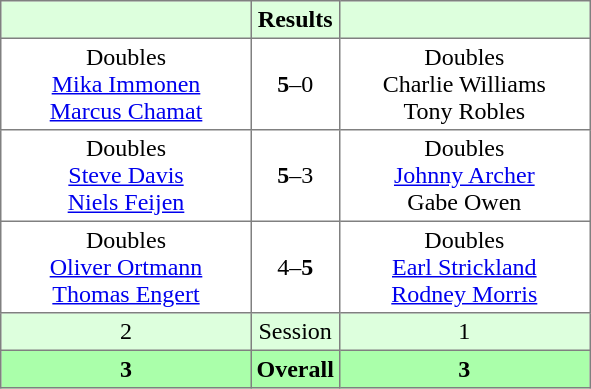<table border="1" cellpadding="3" style="border-collapse: collapse;">
<tr bgcolor="#ddffdd">
<th width="160"></th>
<th>Results</th>
<th width="160"></th>
</tr>
<tr>
<td align="center">Doubles<br><a href='#'>Mika Immonen</a><br><a href='#'>Marcus Chamat</a></td>
<td align="center"><strong>5</strong>–0</td>
<td align="center">Doubles<br>Charlie Williams<br>Tony Robles</td>
</tr>
<tr>
<td align="center">Doubles<br><a href='#'>Steve Davis</a><br><a href='#'>Niels Feijen</a></td>
<td align="center"><strong>5</strong>–3</td>
<td align="center">Doubles<br><a href='#'>Johnny Archer</a><br>Gabe Owen</td>
</tr>
<tr>
<td align="center">Doubles<br><a href='#'>Oliver Ortmann</a><br><a href='#'>Thomas Engert</a></td>
<td align="center">4–<strong>5</strong></td>
<td align="center">Doubles<br><a href='#'>Earl Strickland</a><br><a href='#'>Rodney Morris</a></td>
</tr>
<tr bgcolor="#ddffdd">
<td align="center">2</td>
<td align="center">Session</td>
<td align="center">1</td>
</tr>
<tr bgcolor="#aaffaa">
<th align="center">3</th>
<th align="center">Overall</th>
<th align="center">3</th>
</tr>
</table>
